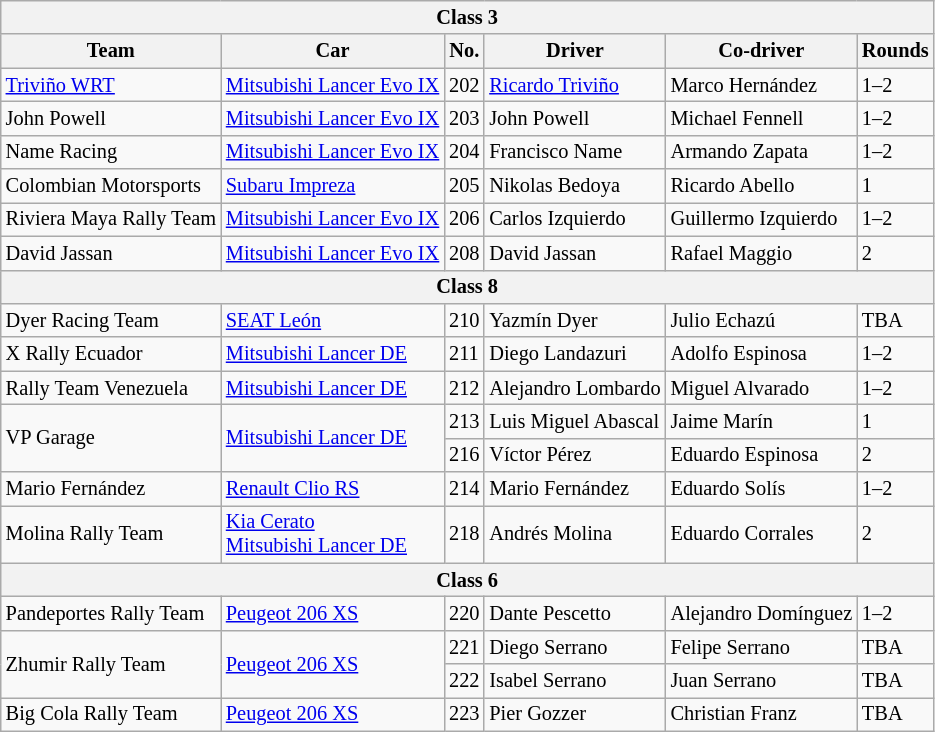<table class="wikitable" style="font-size: 85%;">
<tr>
<th colspan=6>Class 3</th>
</tr>
<tr>
<th>Team</th>
<th>Car</th>
<th>No.</th>
<th>Driver</th>
<th>Co-driver</th>
<th>Rounds</th>
</tr>
<tr>
<td> <a href='#'>Triviño WRT</a></td>
<td><a href='#'>Mitsubishi Lancer Evo IX</a></td>
<td>202</td>
<td> <a href='#'>Ricardo Triviño</a></td>
<td> Marco Hernández</td>
<td>1–2</td>
</tr>
<tr>
<td> John Powell</td>
<td><a href='#'>Mitsubishi Lancer Evo IX</a></td>
<td>203</td>
<td> John Powell</td>
<td> Michael Fennell</td>
<td>1–2</td>
</tr>
<tr>
<td> Name Racing</td>
<td><a href='#'>Mitsubishi Lancer Evo IX</a></td>
<td>204</td>
<td> Francisco Name</td>
<td> Armando Zapata</td>
<td>1–2</td>
</tr>
<tr>
<td> Colombian Motorsports</td>
<td><a href='#'>Subaru Impreza</a></td>
<td>205</td>
<td> Nikolas Bedoya</td>
<td> Ricardo Abello</td>
<td>1</td>
</tr>
<tr>
<td> Riviera Maya Rally Team</td>
<td><a href='#'>Mitsubishi Lancer Evo IX</a></td>
<td>206</td>
<td> Carlos Izquierdo</td>
<td> Guillermo Izquierdo</td>
<td>1–2</td>
</tr>
<tr>
<td> David Jassan</td>
<td><a href='#'>Mitsubishi Lancer Evo IX</a></td>
<td>208</td>
<td> David Jassan</td>
<td>Rafael Maggio</td>
<td>2</td>
</tr>
<tr>
<th colspan=6>Class 8</th>
</tr>
<tr>
<td> Dyer Racing Team</td>
<td><a href='#'>SEAT León</a></td>
<td>210</td>
<td> Yazmín Dyer</td>
<td> Julio Echazú</td>
<td>TBA</td>
</tr>
<tr>
<td> X Rally Ecuador</td>
<td><a href='#'>Mitsubishi Lancer DE</a></td>
<td>211</td>
<td> Diego Landazuri</td>
<td> Adolfo Espinosa</td>
<td>1–2</td>
</tr>
<tr>
<td> Rally Team Venezuela</td>
<td><a href='#'>Mitsubishi Lancer DE</a></td>
<td>212</td>
<td> Alejandro Lombardo</td>
<td> Miguel Alvarado</td>
<td>1–2</td>
</tr>
<tr>
<td rowspan=2> VP Garage</td>
<td rowspan=2><a href='#'>Mitsubishi Lancer DE</a></td>
<td>213</td>
<td> Luis Miguel Abascal</td>
<td> Jaime Marín</td>
<td>1</td>
</tr>
<tr>
<td>216</td>
<td> Víctor Pérez</td>
<td> Eduardo Espinosa</td>
<td>2</td>
</tr>
<tr>
<td> Mario Fernández</td>
<td><a href='#'>Renault Clio RS</a></td>
<td>214</td>
<td> Mario Fernández</td>
<td> Eduardo Solís</td>
<td>1–2</td>
</tr>
<tr>
<td> Molina Rally Team</td>
<td><a href='#'>Kia Cerato</a><br><a href='#'>Mitsubishi Lancer DE</a></td>
<td>218</td>
<td> Andrés Molina</td>
<td> Eduardo Corrales</td>
<td>2</td>
</tr>
<tr>
<th colspan=6>Class 6</th>
</tr>
<tr>
<td> Pandeportes Rally Team</td>
<td><a href='#'>Peugeot 206 XS</a></td>
<td>220</td>
<td> Dante Pescetto</td>
<td> Alejandro Domínguez</td>
<td>1–2</td>
</tr>
<tr>
<td rowspan=2> Zhumir Rally Team</td>
<td rowspan=2><a href='#'>Peugeot 206 XS</a></td>
<td>221</td>
<td> Diego Serrano</td>
<td> Felipe Serrano</td>
<td>TBA</td>
</tr>
<tr>
<td>222</td>
<td> Isabel Serrano</td>
<td> Juan Serrano</td>
<td>TBA</td>
</tr>
<tr>
<td> Big Cola Rally Team</td>
<td><a href='#'>Peugeot 206 XS</a></td>
<td>223</td>
<td> Pier Gozzer</td>
<td> Christian Franz</td>
<td>TBA</td>
</tr>
</table>
